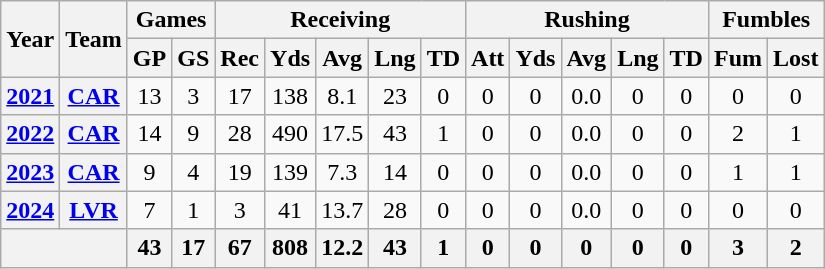<table class="wikitable" style="text-align:center;">
<tr>
<th rowspan="2">Year</th>
<th rowspan="2">Team</th>
<th colspan="2">Games</th>
<th colspan="5">Receiving</th>
<th colspan="5">Rushing</th>
<th colspan="2">Fumbles</th>
</tr>
<tr>
<th>GP</th>
<th>GS</th>
<th>Rec</th>
<th>Yds</th>
<th>Avg</th>
<th>Lng</th>
<th>TD</th>
<th>Att</th>
<th>Yds</th>
<th>Avg</th>
<th>Lng</th>
<th>TD</th>
<th>Fum</th>
<th>Lost</th>
</tr>
<tr>
<th><a href='#'>2021</a></th>
<th><a href='#'>CAR</a></th>
<td>13</td>
<td>3</td>
<td>17</td>
<td>138</td>
<td>8.1</td>
<td>23</td>
<td>0</td>
<td>0</td>
<td>0</td>
<td>0.0</td>
<td>0</td>
<td>0</td>
<td>0</td>
<td>0</td>
</tr>
<tr>
<th><a href='#'>2022</a></th>
<th><a href='#'>CAR</a></th>
<td>14</td>
<td>9</td>
<td>28</td>
<td>490</td>
<td>17.5</td>
<td>43</td>
<td>1</td>
<td>0</td>
<td>0</td>
<td>0.0</td>
<td>0</td>
<td>0</td>
<td>2</td>
<td>1</td>
</tr>
<tr>
<th><a href='#'>2023</a></th>
<th><a href='#'>CAR</a></th>
<td>9</td>
<td>4</td>
<td>19</td>
<td>139</td>
<td>7.3</td>
<td>14</td>
<td>0</td>
<td>0</td>
<td>0</td>
<td>0.0</td>
<td>0</td>
<td>0</td>
<td>1</td>
<td>1</td>
</tr>
<tr>
<th><a href='#'>2024</a></th>
<th><a href='#'>LVR</a></th>
<td>7</td>
<td>1</td>
<td>3</td>
<td>41</td>
<td>13.7</td>
<td>28</td>
<td>0</td>
<td>0</td>
<td>0</td>
<td>0.0</td>
<td>0</td>
<td>0</td>
<td>0</td>
<td>0</td>
</tr>
<tr>
<th colspan="2"></th>
<th>43</th>
<th>17</th>
<th>67</th>
<th>808</th>
<th>12.2</th>
<th>43</th>
<th>1</th>
<th>0</th>
<th>0</th>
<th>0</th>
<th>0</th>
<th>0</th>
<th>3</th>
<th>2</th>
</tr>
</table>
